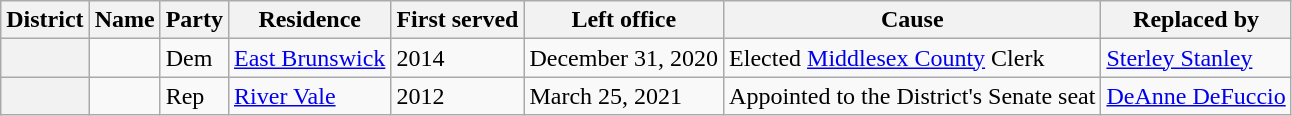<table class="wikitable">
<tr>
<th>District</th>
<th>Name</th>
<th>Party</th>
<th>Residence</th>
<th>First served</th>
<th>Left office</th>
<th>Cause</th>
<th>Replaced by</th>
</tr>
<tr>
<th></th>
<td></td>
<td>Dem</td>
<td><a href='#'>East Brunswick</a></td>
<td>2014</td>
<td>December 31, 2020</td>
<td>Elected <a href='#'>Middlesex County</a> Clerk</td>
<td><a href='#'>Sterley Stanley</a></td>
</tr>
<tr>
<th></th>
<td></td>
<td>Rep</td>
<td><a href='#'>River Vale</a></td>
<td>2012</td>
<td>March 25, 2021</td>
<td>Appointed to the District's Senate seat</td>
<td><a href='#'>DeAnne DeFuccio</a></td>
</tr>
</table>
